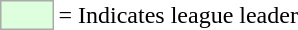<table>
<tr>
<td style="background:#DDFFDD; border:1px solid #aaa; width:2em;"></td>
<td>= Indicates league leader</td>
</tr>
</table>
